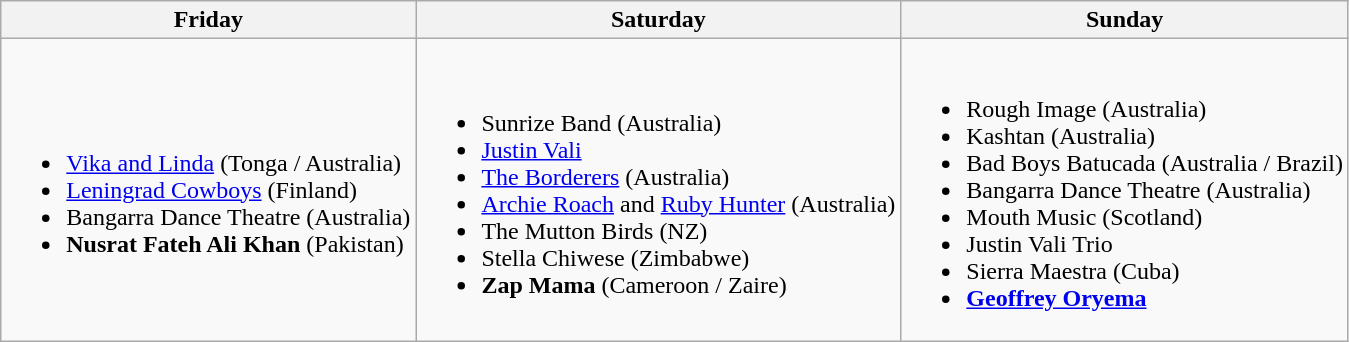<table class="wikitable">
<tr>
<th>Friday</th>
<th>Saturday</th>
<th>Sunday</th>
</tr>
<tr>
<td><br><ul><li><a href='#'>Vika and Linda</a> (Tonga / Australia)</li><li><a href='#'>Leningrad Cowboys</a> (Finland)</li><li>Bangarra Dance Theatre (Australia)</li><li><strong>Nusrat Fateh Ali Khan</strong> (Pakistan)</li></ul></td>
<td><br><ul><li>Sunrize Band (Australia)</li><li><a href='#'>Justin Vali</a></li><li><a href='#'>The Borderers</a> (Australia)</li><li><a href='#'>Archie Roach</a> and <a href='#'>Ruby Hunter</a> (Australia)</li><li>The Mutton Birds (NZ)</li><li>Stella Chiwese (Zimbabwe)</li><li><strong>Zap Mama</strong> (Cameroon / Zaire)</li></ul></td>
<td><br><ul><li>Rough Image (Australia)</li><li>Kashtan (Australia)</li><li>Bad Boys Batucada (Australia / Brazil)</li><li>Bangarra Dance Theatre (Australia)</li><li>Mouth Music (Scotland)</li><li>Justin Vali Trio</li><li>Sierra Maestra (Cuba)</li><li><strong><a href='#'>Geoffrey Oryema</a></strong></li></ul></td>
</tr>
</table>
